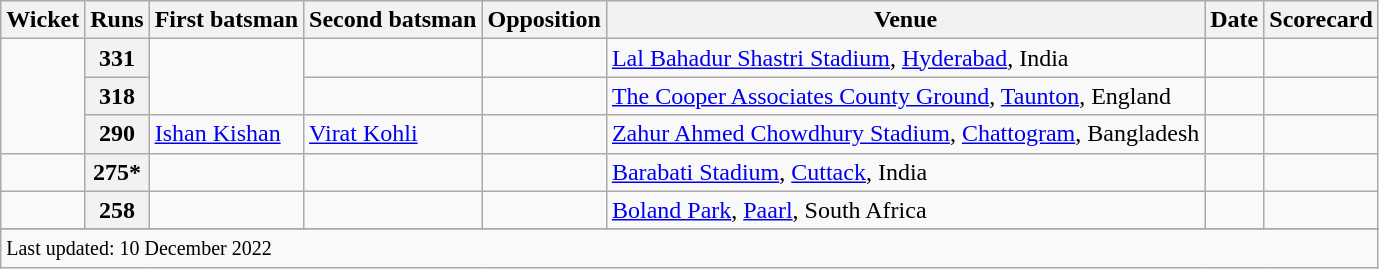<table class="wikitable sortable">
<tr>
<th scope=col>Wicket</th>
<th scope=col>Runs</th>
<th scope=col>First batsman</th>
<th scope=col>Second batsman</th>
<th scope=col>Opposition</th>
<th scope=col>Venue</th>
<th scope=col>Date</th>
<th scope=col>Scorecard</th>
</tr>
<tr>
<td align=center rowspan=3></td>
<th scope=row style=text-align:center;>331</th>
<td rowspan=2></td>
<td></td>
<td></td>
<td><a href='#'>Lal Bahadur Shastri Stadium</a>, <a href='#'>Hyderabad</a>, India</td>
<td></td>
<td></td>
</tr>
<tr>
<th scope=row style=text-align:center;>318</th>
<td></td>
<td></td>
<td><a href='#'>The Cooper Associates County Ground</a>, <a href='#'>Taunton</a>, England</td>
<td></td>
<td></td>
</tr>
<tr>
<th scope=row style=text-align:center;>290</th>
<td><a href='#'>Ishan Kishan</a></td>
<td><a href='#'>Virat Kohli</a></td>
<td></td>
<td><a href='#'>Zahur Ahmed Chowdhury Stadium</a>, <a href='#'>Chattogram</a>, Bangladesh</td>
<td></td>
<td></td>
</tr>
<tr>
<td align=center></td>
<th scope=row style="text-align:center;">275*</th>
<td></td>
<td></td>
<td></td>
<td><a href='#'>Barabati Stadium</a>, <a href='#'>Cuttack</a>, India</td>
<td></td>
<td></td>
</tr>
<tr>
<td align=center></td>
<th scope=row style=text-align:center;>258</th>
<td></td>
<td></td>
<td></td>
<td><a href='#'>Boland Park</a>, <a href='#'>Paarl</a>, South Africa</td>
<td></td>
<td></td>
</tr>
<tr>
</tr>
<tr class=sortbottom>
<td colspan=8><small>Last updated: 10 December 2022</small></td>
</tr>
</table>
